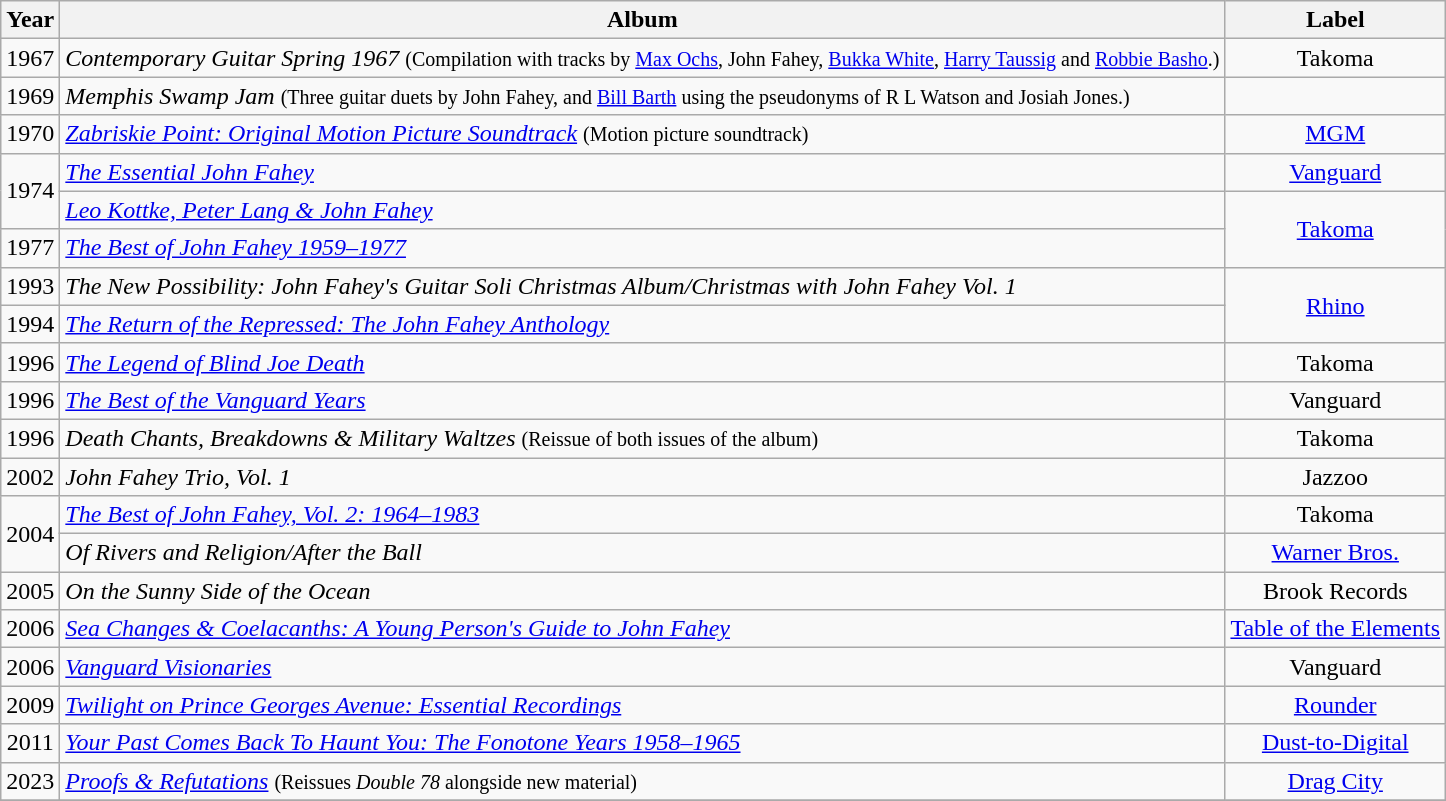<table class="wikitable" style="text-align:center;">
<tr>
<th>Year</th>
<th>Album</th>
<th>Label</th>
</tr>
<tr>
<td>1967</td>
<td align=left><em>Contemporary Guitar Spring 1967</em>  <small>(Compilation with tracks by <a href='#'>Max Ochs</a>, John Fahey, <a href='#'>Bukka White</a>, <a href='#'>Harry Taussig</a> and <a href='#'>Robbie Basho</a>.)</small></td>
<td>Takoma</td>
</tr>
<tr>
<td>1969</td>
<td align=left><em>Memphis Swamp Jam</em>  <small>(Three guitar duets by John Fahey, and <a href='#'>Bill Barth</a> using the pseudonyms of R L Watson and Josiah Jones.)</small></td>
<td></td>
</tr>
<tr>
<td>1970</td>
<td align=left><em><a href='#'>Zabriskie Point: Original Motion Picture Soundtrack</a></em> <small>(Motion picture soundtrack)</small></td>
<td><a href='#'>MGM</a></td>
</tr>
<tr>
<td rowspan=2>1974</td>
<td align=left><em><a href='#'>The Essential John Fahey</a></em></td>
<td><a href='#'>Vanguard</a></td>
</tr>
<tr>
<td align=left><em><a href='#'>Leo Kottke, Peter Lang & John Fahey</a></em></td>
<td rowspan=2><a href='#'>Takoma</a></td>
</tr>
<tr>
<td>1977</td>
<td align=left><em><a href='#'>The Best of John Fahey 1959–1977</a></em></td>
</tr>
<tr>
<td>1993</td>
<td align=left><em>The New Possibility: John Fahey's Guitar Soli Christmas Album/Christmas with John Fahey Vol. 1</em></td>
<td rowspan=2><a href='#'>Rhino</a></td>
</tr>
<tr>
<td>1994</td>
<td align=left><em><a href='#'>The Return of the Repressed: The John Fahey Anthology</a></em></td>
</tr>
<tr>
<td>1996</td>
<td align=left><em><a href='#'>The Legend of Blind Joe Death</a></em></td>
<td>Takoma</td>
</tr>
<tr>
<td>1996</td>
<td align=left><em><a href='#'>The Best of the Vanguard Years</a></em></td>
<td>Vanguard</td>
</tr>
<tr>
<td>1996</td>
<td align=left><em>Death Chants, Breakdowns & Military Waltzes</em> <small>(Reissue of both issues of the album)</small></td>
<td>Takoma</td>
</tr>
<tr>
<td>2002</td>
<td align=left><em>John Fahey Trio, Vol. 1</em></td>
<td>Jazzoo</td>
</tr>
<tr>
<td rowspan=2>2004</td>
<td align=left><em><a href='#'>The Best of John Fahey, Vol. 2: 1964–1983</a></em></td>
<td>Takoma</td>
</tr>
<tr>
<td align=left><em>Of Rivers and Religion/After the Ball</em></td>
<td><a href='#'>Warner Bros.</a></td>
</tr>
<tr>
<td>2005</td>
<td align=left><em>On the Sunny Side of the Ocean</em></td>
<td>Brook Records</td>
</tr>
<tr>
<td>2006</td>
<td align=left><em><a href='#'>Sea Changes & Coelacanths: A Young Person's Guide to John Fahey</a></em></td>
<td><a href='#'>Table of the Elements</a></td>
</tr>
<tr>
<td>2006</td>
<td align=left><em><a href='#'>Vanguard Visionaries</a></em></td>
<td>Vanguard</td>
</tr>
<tr>
<td>2009</td>
<td align=left><em><a href='#'>Twilight on Prince Georges Avenue: Essential Recordings</a></em></td>
<td><a href='#'>Rounder</a></td>
</tr>
<tr>
<td>2011</td>
<td align=left><em><a href='#'>Your Past Comes Back To Haunt You: The Fonotone Years 1958–1965</a></em></td>
<td><a href='#'>Dust-to-Digital</a></td>
</tr>
<tr>
<td>2023</td>
<td align=left><em><a href='#'>Proofs & Refutations</a></em> <small>(Reissues <em>Double 78</em> alongside new material)</small></td>
<td><a href='#'>Drag City</a></td>
</tr>
<tr>
</tr>
</table>
